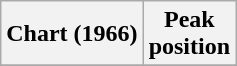<table class="wikitable plainrowheaders" style="text-align:center">
<tr>
<th scope="col">Chart (1966)</th>
<th scope="col">Peak<br>position</th>
</tr>
<tr>
</tr>
</table>
